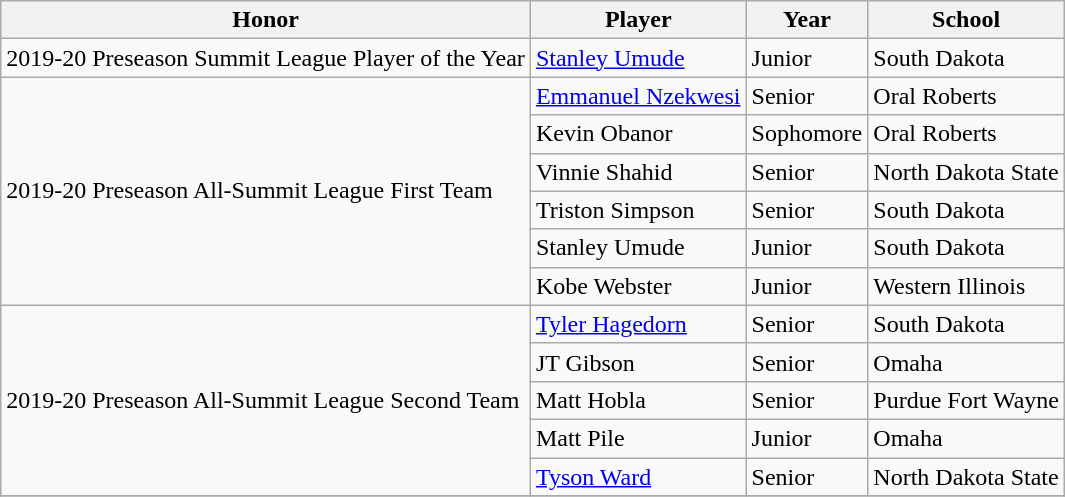<table class="wikitable">
<tr>
<th>Honor</th>
<th>Player</th>
<th>Year</th>
<th>School</th>
</tr>
<tr>
<td>2019-20 Preseason Summit League Player of the Year</td>
<td><a href='#'>Stanley Umude</a></td>
<td>Junior</td>
<td>South Dakota</td>
</tr>
<tr>
<td rowspan=6 valign=middle>2019-20 Preseason All-Summit League First Team</td>
<td><a href='#'>Emmanuel Nzekwesi</a></td>
<td>Senior</td>
<td>Oral Roberts</td>
</tr>
<tr>
<td>Kevin Obanor</td>
<td>Sophomore</td>
<td>Oral Roberts</td>
</tr>
<tr>
<td>Vinnie Shahid</td>
<td>Senior</td>
<td>North Dakota State</td>
</tr>
<tr>
<td>Triston Simpson</td>
<td>Senior</td>
<td>South Dakota</td>
</tr>
<tr>
<td>Stanley Umude</td>
<td>Junior</td>
<td>South Dakota</td>
</tr>
<tr>
<td>Kobe Webster</td>
<td>Junior</td>
<td>Western Illinois</td>
</tr>
<tr>
<td rowspan=5 valign=middle>2019-20 Preseason All-Summit League Second Team</td>
<td><a href='#'>Tyler Hagedorn</a></td>
<td>Senior</td>
<td>South Dakota</td>
</tr>
<tr>
<td>JT Gibson</td>
<td>Senior</td>
<td>Omaha</td>
</tr>
<tr>
<td>Matt Hobla</td>
<td>Senior</td>
<td>Purdue Fort Wayne</td>
</tr>
<tr>
<td>Matt Pile</td>
<td>Junior</td>
<td>Omaha</td>
</tr>
<tr>
<td><a href='#'>Tyson Ward</a></td>
<td>Senior</td>
<td>North Dakota State</td>
</tr>
<tr>
</tr>
</table>
